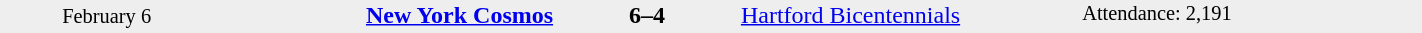<table style="width:75%; background:#eee;" cellspacing="0">
<tr>
<td rowspan="3" style="text-align:center; font-size:85%; width:15%;">February 6</td>
<td style="width:24%; text-align:right;"><strong><a href='#'>New York Cosmos</a></strong></td>
<td style="text-align:center; width:13%;"><strong>6–4</strong></td>
<td width=24%><a href='#'>Hartford Bicentennials</a></td>
<td rowspan="3" style="font-size:85%; vertical-align:top;">Attendance: 2,191</td>
</tr>
<tr style=font-size:85%>
<td align=right valign=top></td>
<td valign=top></td>
<td align=left valign=top></td>
</tr>
</table>
